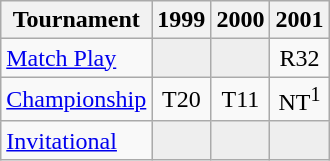<table class="wikitable" style="text-align:center;">
<tr>
<th>Tournament</th>
<th>1999</th>
<th>2000</th>
<th>2001</th>
</tr>
<tr>
<td align="left"><a href='#'>Match Play</a></td>
<td style="background:#eeeeee;"></td>
<td style="background:#eeeeee;"></td>
<td>R32</td>
</tr>
<tr>
<td align="left"><a href='#'>Championship</a></td>
<td>T20</td>
<td>T11</td>
<td>NT<sup>1</sup></td>
</tr>
<tr>
<td align="left"><a href='#'>Invitational</a></td>
<td style="background:#eeeeee;"></td>
<td style="background:#eeeeee;"></td>
<td style="background:#eeeeee;"></td>
</tr>
</table>
